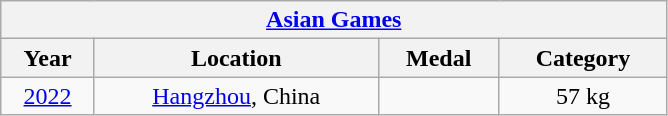<table class="wikitable center col2izq" style="text-align:center;width:445px;">
<tr>
<th colspan="4"><a href='#'>Asian Games</a></th>
</tr>
<tr>
<th>Year</th>
<th>Location</th>
<th>Medal</th>
<th>Category</th>
</tr>
<tr>
<td><a href='#'>2022</a></td>
<td><a href='#'>Hangzhou</a>, China</td>
<td></td>
<td>57 kg</td>
</tr>
</table>
